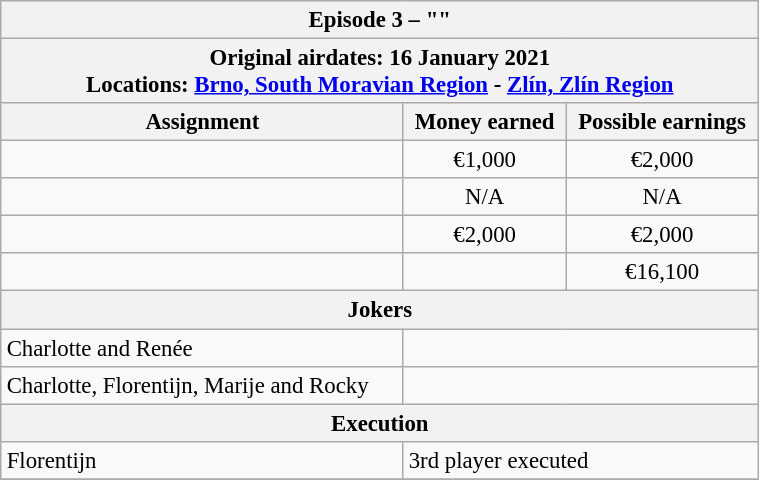<table class="wikitable" style="font-size: 95%; margin: 10px" align="right" width="40%">
<tr>
<th colspan=3>Episode 3 – ""</th>
</tr>
<tr>
<th colspan=3>Original airdates: 16 January 2021<br>Locations: <a href='#'>Brno, South Moravian Region</a> - <a href='#'>Zlín, Zlín Region</a></th>
</tr>
<tr>
<th>Assignment</th>
<th>Money earned</th>
<th>Possible earnings</th>
</tr>
<tr>
<td></td>
<td align="center">€1,000</td>
<td align="center">€2,000</td>
</tr>
<tr>
<td></td>
<td align="center">N/A</td>
<td align="center">N/A</td>
</tr>
<tr>
<td></td>
<td align="center">€2,000</td>
<td align="center">€2,000</td>
</tr>
<tr>
<td><strong></strong></td>
<td align="center"><strong></strong></td>
<td align="center">€16,100</td>
</tr>
<tr>
<th colspan=3>Jokers</th>
</tr>
<tr>
<td>Charlotte and Renée</td>
<td colspan=2></td>
</tr>
<tr>
<td>Charlotte,  Florentijn, Marije and Rocky</td>
<td colspan=2></td>
</tr>
<tr>
<th colspan=3>Execution</th>
</tr>
<tr>
<td>Florentijn</td>
<td colspan=2>3rd player executed</td>
</tr>
<tr>
</tr>
</table>
